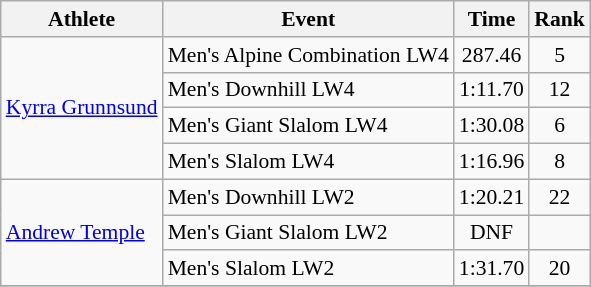<table class="wikitable" style="font-size:90%">
<tr>
<th>Athlete</th>
<th>Event</th>
<th>Time</th>
<th>Rank</th>
</tr>
<tr align=center>
<td rowspan=4 align=left><a href='#'>Kyrra Grunnsund</a></td>
<td align=left>Men's Alpine Combination LW4</td>
<td>287.46</td>
<td>5</td>
</tr>
<tr align=center>
<td align=left>Men's Downhill LW4</td>
<td>1:11.70</td>
<td>12</td>
</tr>
<tr align=center>
<td align=left>Men's Giant Slalom LW4</td>
<td>1:30.08</td>
<td>6</td>
</tr>
<tr align=center>
<td align=left>Men's Slalom LW4</td>
<td>1:16.96</td>
<td>8</td>
</tr>
<tr align=center>
<td rowspan=3 align=left><a href='#'>Andrew Temple</a></td>
<td align=left>Men's Downhill LW2</td>
<td>1:20.21</td>
<td>22</td>
</tr>
<tr align=center>
<td align=left>Men's Giant Slalom LW2</td>
<td>DNF</td>
<td></td>
</tr>
<tr align=center>
<td align=left>Men's Slalom LW2</td>
<td>1:31.70</td>
<td>20</td>
</tr>
<tr>
</tr>
</table>
